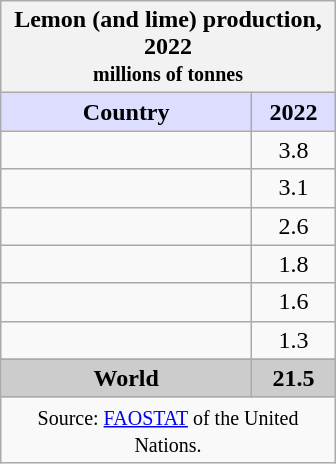<table class="wikitable floatright" style="clear:left; width:14em; text-align:center;">
<tr>
<th colspan="2">Lemon (and lime) production, 2022<br><small>millions of tonnes</small></th>
</tr>
<tr>
<th style="background:#ddf; width:75%;">Country</th>
<th style="background:#ddf; width:25%;">2022</th>
</tr>
<tr>
<td></td>
<td>3.8</td>
</tr>
<tr>
<td></td>
<td>3.1</td>
</tr>
<tr>
<td></td>
<td>2.6</td>
</tr>
<tr>
<td></td>
<td>1.8</td>
</tr>
<tr>
<td></td>
<td>1.6</td>
</tr>
<tr>
<td></td>
<td>1.3</td>
</tr>
<tr>
</tr>
<tr style="background:#ccc;">
<td><strong>World</strong></td>
<td><strong>21.5</strong></td>
</tr>
<tr>
<td colspan="2"><small>Source: <a href='#'>FAOSTAT</a> of the United Nations.</small></td>
</tr>
</table>
